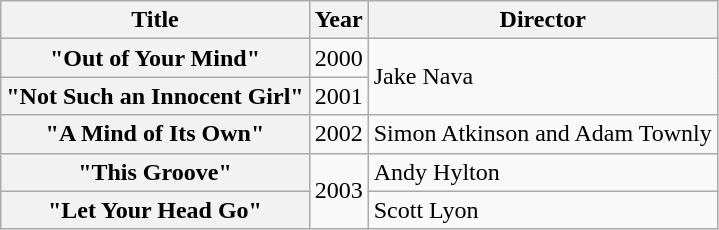<table class="wikitable plainrowheaders">
<tr>
<th scope="col">Title</th>
<th scope="col">Year</th>
<th scope="col">Director</th>
</tr>
<tr>
<th scope="row">"Out of Your Mind"</th>
<td>2000</td>
<td rowspan="2">Jake Nava</td>
</tr>
<tr>
<th scope="row">"Not Such an Innocent Girl"</th>
<td>2001</td>
</tr>
<tr>
<th scope="row">"A Mind of Its Own"</th>
<td>2002</td>
<td>Simon Atkinson and Adam Townly</td>
</tr>
<tr>
<th scope="row">"This Groove"</th>
<td rowspan="2">2003</td>
<td>Andy Hylton</td>
</tr>
<tr>
<th scope="row">"Let Your Head Go"</th>
<td>Scott Lyon</td>
</tr>
</table>
